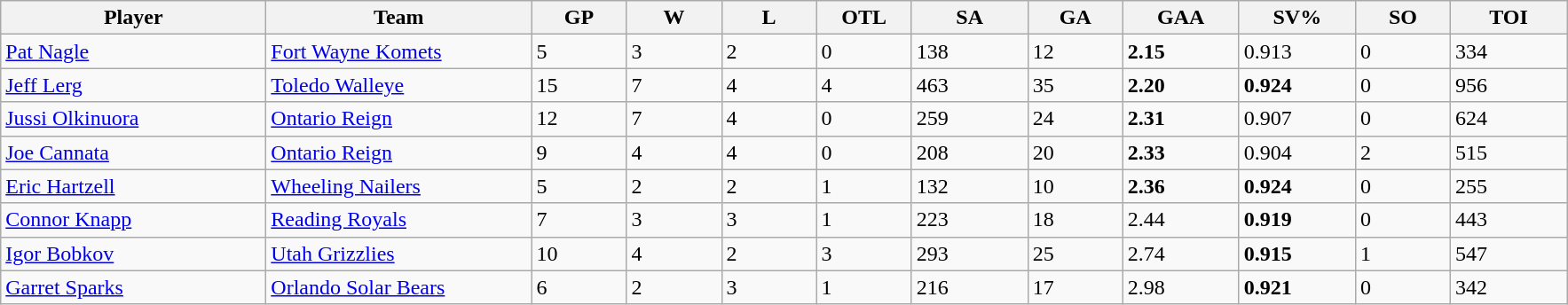<table class="wikitable sortable">
<tr>
<th style="width:12em">Player</th>
<th style="width:12em">Team</th>
<th style="width:4em">GP</th>
<th style="width:4em">W</th>
<th style="width:4em">L</th>
<th style="width:4em">OTL</th>
<th style="width:5em">SA</th>
<th style="width:4em">GA</th>
<th style="width:5em">GAA</th>
<th style="width:5em">SV%</th>
<th style="width:4em">SO</th>
<th style="width:5em">TOI</th>
</tr>
<tr>
<td><a href='#'>Pat Nagle</a></td>
<td><a href='#'>Fort Wayne Komets</a></td>
<td>5</td>
<td>3</td>
<td>2</td>
<td>0</td>
<td>138</td>
<td>12</td>
<td><strong>2.15</strong></td>
<td>0.913</td>
<td>0</td>
<td>334</td>
</tr>
<tr>
<td><a href='#'>Jeff Lerg</a></td>
<td><a href='#'>Toledo Walleye</a></td>
<td>15</td>
<td>7</td>
<td>4</td>
<td>4</td>
<td>463</td>
<td>35</td>
<td><strong>2.20</strong></td>
<td><strong>0.924</strong></td>
<td>0</td>
<td>956</td>
</tr>
<tr>
<td><a href='#'>Jussi Olkinuora</a></td>
<td><a href='#'>Ontario Reign</a></td>
<td>12</td>
<td>7</td>
<td>4</td>
<td>0</td>
<td>259</td>
<td>24</td>
<td><strong>2.31</strong></td>
<td>0.907</td>
<td>0</td>
<td>624</td>
</tr>
<tr>
<td><a href='#'>Joe Cannata</a></td>
<td><a href='#'>Ontario Reign</a></td>
<td>9</td>
<td>4</td>
<td>4</td>
<td>0</td>
<td>208</td>
<td>20</td>
<td><strong>2.33</strong></td>
<td>0.904</td>
<td>2</td>
<td>515</td>
</tr>
<tr>
<td><a href='#'>Eric Hartzell</a></td>
<td><a href='#'>Wheeling Nailers</a></td>
<td>5</td>
<td>2</td>
<td>2</td>
<td>1</td>
<td>132</td>
<td>10</td>
<td><strong>2.36</strong></td>
<td><strong>0.924</strong></td>
<td>0</td>
<td>255</td>
</tr>
<tr>
<td><a href='#'>Connor Knapp</a></td>
<td><a href='#'>Reading Royals</a></td>
<td>7</td>
<td>3</td>
<td>3</td>
<td>1</td>
<td>223</td>
<td>18</td>
<td>2.44</td>
<td><strong>0.919</strong></td>
<td>0</td>
<td>443</td>
</tr>
<tr>
<td><a href='#'>Igor Bobkov</a></td>
<td><a href='#'>Utah Grizzlies</a></td>
<td>10</td>
<td>4</td>
<td>2</td>
<td>3</td>
<td>293</td>
<td>25</td>
<td>2.74</td>
<td><strong>0.915</strong></td>
<td>1</td>
<td>547</td>
</tr>
<tr>
<td><a href='#'>Garret Sparks</a></td>
<td><a href='#'>Orlando Solar Bears</a></td>
<td>6</td>
<td>2</td>
<td>3</td>
<td>1</td>
<td>216</td>
<td>17</td>
<td>2.98</td>
<td><strong>0.921</strong></td>
<td>0</td>
<td>342</td>
</tr>
</table>
